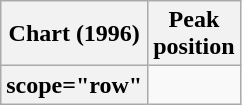<table class="wikitable plainrowheaders sortable">
<tr>
<th scope="col">Chart (1996)</th>
<th scope="col">Peak<br>position</th>
</tr>
<tr>
<th>scope="row" </th>
</tr>
</table>
